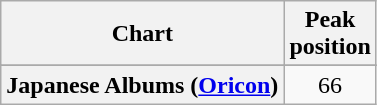<table class="wikitable sortable plainrowheaders" style="text-align:center;" border="1">
<tr>
<th scope="col">Chart</th>
<th scope="col">Peak<br>position</th>
</tr>
<tr>
</tr>
<tr>
<th scope="row">Japanese Albums (<a href='#'>Oricon</a>)</th>
<td>66</td>
</tr>
</table>
